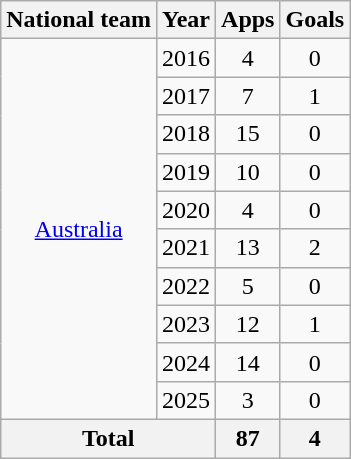<table class="wikitable" style="text-align:center">
<tr>
<th>National team</th>
<th>Year</th>
<th>Apps</th>
<th>Goals</th>
</tr>
<tr>
<td rowspan="10"><a href='#'>Australia</a></td>
<td>2016</td>
<td>4</td>
<td>0</td>
</tr>
<tr>
<td>2017</td>
<td>7</td>
<td>1</td>
</tr>
<tr>
<td>2018</td>
<td>15</td>
<td>0</td>
</tr>
<tr>
<td>2019</td>
<td>10</td>
<td>0</td>
</tr>
<tr>
<td>2020</td>
<td>4</td>
<td>0</td>
</tr>
<tr>
<td>2021</td>
<td>13</td>
<td>2</td>
</tr>
<tr>
<td>2022</td>
<td>5</td>
<td>0</td>
</tr>
<tr>
<td>2023</td>
<td>12</td>
<td>1</td>
</tr>
<tr>
<td>2024</td>
<td>14</td>
<td>0</td>
</tr>
<tr>
<td>2025</td>
<td>3</td>
<td>0</td>
</tr>
<tr>
<th colspan="2">Total</th>
<th>87</th>
<th>4</th>
</tr>
</table>
